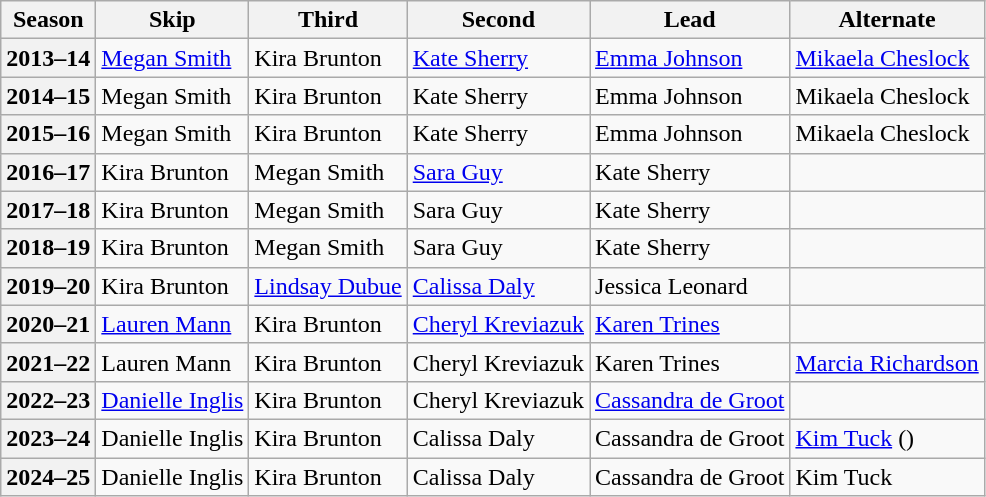<table class="wikitable">
<tr>
<th scope="col">Season</th>
<th scope="col">Skip</th>
<th scope="col">Third</th>
<th scope="col">Second</th>
<th scope="col">Lead</th>
<th scope="col">Alternate</th>
</tr>
<tr>
<th scope="row">2013–14</th>
<td><a href='#'>Megan Smith</a></td>
<td>Kira Brunton</td>
<td><a href='#'>Kate Sherry</a></td>
<td><a href='#'>Emma Johnson</a></td>
<td><a href='#'>Mikaela Cheslock</a></td>
</tr>
<tr>
<th scope="row">2014–15</th>
<td>Megan Smith</td>
<td>Kira Brunton</td>
<td>Kate Sherry</td>
<td>Emma Johnson</td>
<td>Mikaela Cheslock</td>
</tr>
<tr>
<th scope="row">2015–16</th>
<td>Megan Smith</td>
<td>Kira Brunton</td>
<td>Kate Sherry</td>
<td>Emma Johnson</td>
<td>Mikaela Cheslock</td>
</tr>
<tr>
<th scope="row">2016–17</th>
<td>Kira Brunton</td>
<td>Megan Smith</td>
<td><a href='#'>Sara Guy</a></td>
<td>Kate Sherry</td>
<td></td>
</tr>
<tr>
<th scope="row">2017–18</th>
<td>Kira Brunton</td>
<td>Megan Smith</td>
<td>Sara Guy</td>
<td>Kate Sherry</td>
<td></td>
</tr>
<tr>
<th scope="row">2018–19</th>
<td>Kira Brunton</td>
<td>Megan Smith</td>
<td>Sara Guy</td>
<td>Kate Sherry</td>
<td></td>
</tr>
<tr>
<th scope="row">2019–20</th>
<td>Kira Brunton</td>
<td><a href='#'>Lindsay Dubue</a></td>
<td><a href='#'>Calissa Daly</a></td>
<td>Jessica Leonard</td>
<td></td>
</tr>
<tr>
<th scope="row">2020–21</th>
<td><a href='#'>Lauren Mann</a></td>
<td>Kira Brunton</td>
<td><a href='#'>Cheryl Kreviazuk</a></td>
<td><a href='#'>Karen Trines</a></td>
<td></td>
</tr>
<tr>
<th scope="row">2021–22</th>
<td>Lauren Mann</td>
<td>Kira Brunton</td>
<td>Cheryl Kreviazuk</td>
<td>Karen Trines</td>
<td><a href='#'>Marcia Richardson</a></td>
</tr>
<tr>
<th scope="row">2022–23</th>
<td><a href='#'>Danielle Inglis</a></td>
<td>Kira Brunton</td>
<td>Cheryl Kreviazuk</td>
<td><a href='#'>Cassandra de Groot</a></td>
<td></td>
</tr>
<tr>
<th scope="row">2023–24</th>
<td>Danielle Inglis</td>
<td>Kira Brunton</td>
<td>Calissa Daly</td>
<td>Cassandra de Groot</td>
<td><a href='#'>Kim Tuck</a> ()</td>
</tr>
<tr>
<th scope="row">2024–25</th>
<td>Danielle Inglis</td>
<td>Kira Brunton</td>
<td>Calissa Daly</td>
<td>Cassandra de Groot</td>
<td>Kim Tuck</td>
</tr>
</table>
